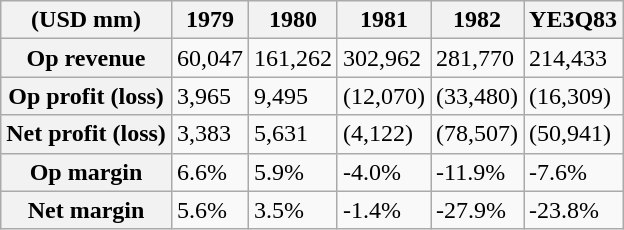<table class="wikitable plain-row-headers defaultright">
<tr>
<th>(USD mm)</th>
<th>1979</th>
<th>1980</th>
<th>1981</th>
<th>1982</th>
<th>YE3Q83</th>
</tr>
<tr>
<th>Op revenue</th>
<td>60,047</td>
<td>161,262</td>
<td>302,962</td>
<td>281,770</td>
<td>214,433</td>
</tr>
<tr>
<th>Op profit (loss)</th>
<td>3,965</td>
<td>9,495</td>
<td>(12,070)</td>
<td>(33,480)</td>
<td>(16,309)</td>
</tr>
<tr>
<th>Net profit (loss)</th>
<td>3,383</td>
<td>5,631</td>
<td>(4,122)</td>
<td>(78,507)</td>
<td>(50,941)</td>
</tr>
<tr>
<th>Op margin</th>
<td>6.6%</td>
<td>5.9%</td>
<td>-4.0%</td>
<td>-11.9%</td>
<td>-7.6%</td>
</tr>
<tr>
<th>Net margin</th>
<td>5.6%</td>
<td>3.5%</td>
<td>-1.4%</td>
<td>-27.9%</td>
<td>-23.8%</td>
</tr>
</table>
